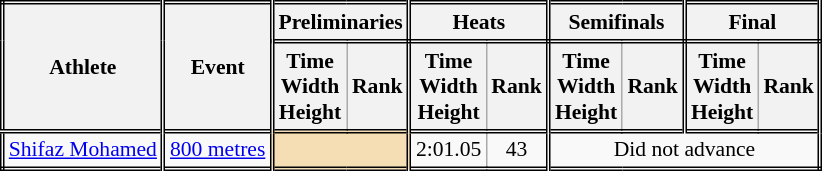<table class=wikitable style="font-size:90%; border: double;">
<tr>
<th rowspan="2" style="border-right:double">Athlete</th>
<th rowspan="2" style="border-right:double">Event</th>
<th colspan="2" style="border-right:double; border-bottom:double;">Preliminaries</th>
<th colspan="2" style="border-right:double; border-bottom:double;">Heats</th>
<th colspan="2" style="border-right:double; border-bottom:double;">Semifinals</th>
<th colspan="2" style="border-right:double; border-bottom:double;">Final</th>
</tr>
<tr>
<th>Time<br>Width<br>Height</th>
<th style="border-right:double">Rank</th>
<th>Time<br>Width<br>Height</th>
<th style="border-right:double">Rank</th>
<th>Time<br>Width<br>Height</th>
<th style="border-right:double">Rank</th>
<th>Time<br>Width<br>Height</th>
<th style="border-right:double">Rank</th>
</tr>
<tr style="border-top: double;">
<td style="border-right:double"><a href='#'>Shifaz Mohamed</a></td>
<td style="border-right:double"><a href='#'>800 metres</a></td>
<td style="border-right:double" colspan= 2 bgcolor="wheat"></td>
<td align=center>2:01.05</td>
<td align=center style="border-right:double">43</td>
<td colspan="4" align=center>Did not advance</td>
</tr>
</table>
